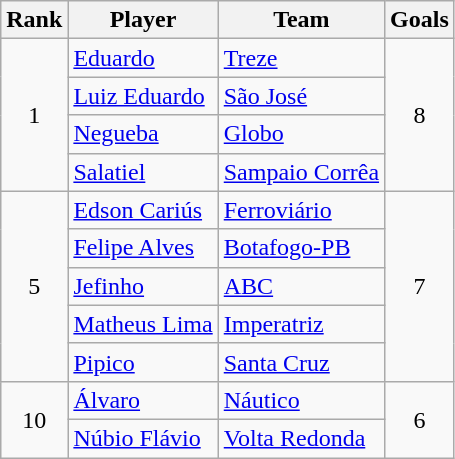<table class="wikitable" style="text-align:left">
<tr>
<th>Rank</th>
<th>Player</th>
<th>Team</th>
<th>Goals</th>
</tr>
<tr>
<td align=center rowspan=4>1</td>
<td><a href='#'>Eduardo</a></td>
<td> <a href='#'>Treze</a></td>
<td align=center rowspan=4>8</td>
</tr>
<tr>
<td><a href='#'>Luiz Eduardo</a></td>
<td> <a href='#'>São José</a></td>
</tr>
<tr>
<td><a href='#'>Negueba</a></td>
<td> <a href='#'>Globo</a></td>
</tr>
<tr>
<td><a href='#'>Salatiel</a></td>
<td> <a href='#'>Sampaio Corrêa</a></td>
</tr>
<tr>
<td align=center rowspan=5>5</td>
<td><a href='#'>Edson Cariús</a></td>
<td> <a href='#'>Ferroviário</a></td>
<td align=center rowspan=5>7</td>
</tr>
<tr>
<td><a href='#'>Felipe Alves</a></td>
<td> <a href='#'>Botafogo-PB</a></td>
</tr>
<tr>
<td><a href='#'>Jefinho</a></td>
<td> <a href='#'>ABC</a></td>
</tr>
<tr>
<td><a href='#'>Matheus Lima</a></td>
<td> <a href='#'>Imperatriz</a></td>
</tr>
<tr>
<td><a href='#'>Pipico</a></td>
<td> <a href='#'>Santa Cruz</a></td>
</tr>
<tr>
<td align=center rowspan=2>10</td>
<td><a href='#'>Álvaro</a></td>
<td> <a href='#'>Náutico</a></td>
<td align=center rowspan=2>6</td>
</tr>
<tr>
<td><a href='#'>Núbio Flávio</a></td>
<td> <a href='#'>Volta Redonda</a></td>
</tr>
</table>
